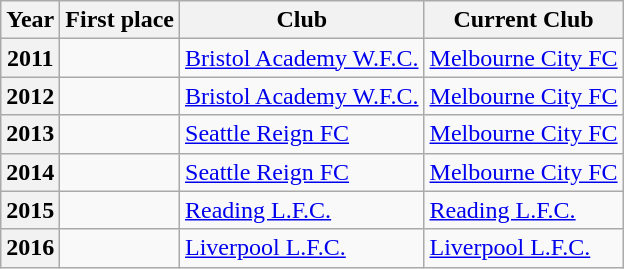<table class="wikitable plainrowheaders sortable">
<tr>
<th scope=col>Year</th>
<th scope=col>First place</th>
<th scope=col>Club</th>
<th scope=col>Current Club</th>
</tr>
<tr>
<th scope=row style=text-align:center>2011</th>
<td></td>
<td> <a href='#'>Bristol Academy W.F.C.</a></td>
<td> <a href='#'>Melbourne City FC</a></td>
</tr>
<tr>
<th scope=row style=text-align:center>2012</th>
<td></td>
<td> <a href='#'>Bristol Academy W.F.C.</a></td>
<td> <a href='#'>Melbourne City FC</a></td>
</tr>
<tr>
<th scope=row style=text-align:center>2013</th>
<td></td>
<td> <a href='#'>Seattle Reign FC</a></td>
<td> <a href='#'>Melbourne City FC</a></td>
</tr>
<tr>
<th scope=row style=text-align:center>2014</th>
<td></td>
<td> <a href='#'>Seattle Reign FC</a></td>
<td> <a href='#'>Melbourne City FC</a></td>
</tr>
<tr>
<th scope=row style=text-align:center>2015</th>
<td></td>
<td> <a href='#'>Reading L.F.C.</a></td>
<td> <a href='#'>Reading L.F.C.</a></td>
</tr>
<tr>
<th scope=row style=text-align:center>2016</th>
<td></td>
<td> <a href='#'>Liverpool L.F.C.</a></td>
<td> <a href='#'>Liverpool L.F.C.</a></td>
</tr>
</table>
